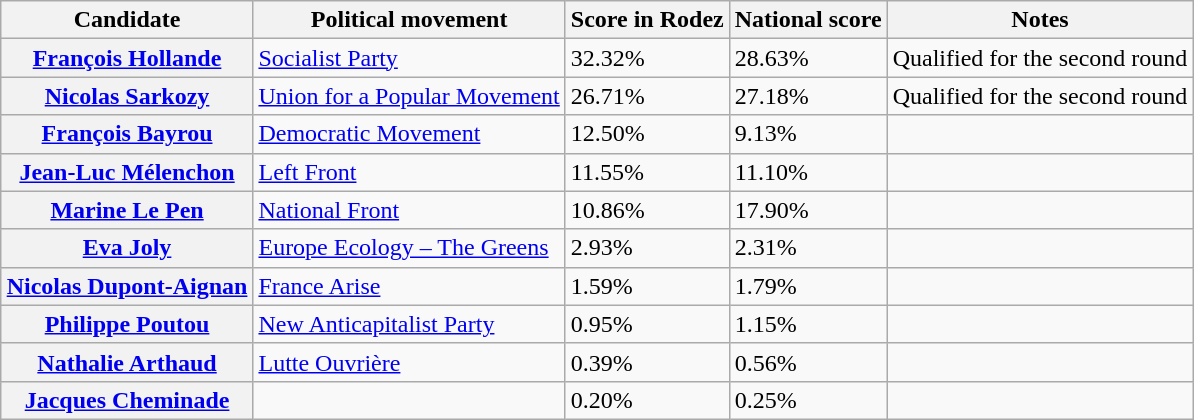<table class="wikitable" style="margin: 0 auto">
<tr>
<th scope="col">Candidate</th>
<th scope="col">Political movement</th>
<th scope="col">Score in Rodez</th>
<th scope="col">National score</th>
<th scope="col">Notes</th>
</tr>
<tr>
<th scope="row"><a href='#'>François Hollande</a></th>
<td><a href='#'>Socialist Party</a></td>
<td>32.32%</td>
<td>28.63%</td>
<td>Qualified for the second round</td>
</tr>
<tr>
<th scope="row"><a href='#'>Nicolas Sarkozy</a></th>
<td><a href='#'>Union for a Popular Movement</a></td>
<td>26.71%</td>
<td>27.18%</td>
<td>Qualified for the second round</td>
</tr>
<tr>
<th scope="row"><a href='#'>François Bayrou</a></th>
<td><a href='#'>Democratic Movement</a></td>
<td>12.50%</td>
<td>9.13%</td>
<td></td>
</tr>
<tr>
<th scope="row"><a href='#'>Jean-Luc Mélenchon</a></th>
<td><a href='#'>Left Front</a></td>
<td>11.55%</td>
<td>11.10%</td>
<td></td>
</tr>
<tr>
<th scope="row"><a href='#'>Marine Le Pen</a></th>
<td><a href='#'>National Front</a></td>
<td>10.86%</td>
<td>17.90%</td>
<td></td>
</tr>
<tr>
<th scope="row"><a href='#'>Eva Joly</a></th>
<td><a href='#'>Europe Ecology – The Greens</a></td>
<td>2.93%</td>
<td>2.31%</td>
<td></td>
</tr>
<tr>
<th scope="row"><a href='#'>Nicolas Dupont-Aignan</a></th>
<td><a href='#'>France Arise</a></td>
<td>1.59%</td>
<td>1.79%</td>
<td></td>
</tr>
<tr>
<th scope="row"><a href='#'>Philippe Poutou</a></th>
<td><a href='#'>New Anticapitalist Party</a></td>
<td>0.95%</td>
<td>1.15%</td>
<td></td>
</tr>
<tr>
<th scope="row"><a href='#'>Nathalie Arthaud</a></th>
<td><a href='#'>Lutte Ouvrière</a></td>
<td>0.39%</td>
<td>0.56%</td>
<td></td>
</tr>
<tr>
<th scope="row"><a href='#'>Jacques Cheminade</a></th>
<td></td>
<td>0.20%</td>
<td>0.25%</td>
<td></td>
</tr>
</table>
